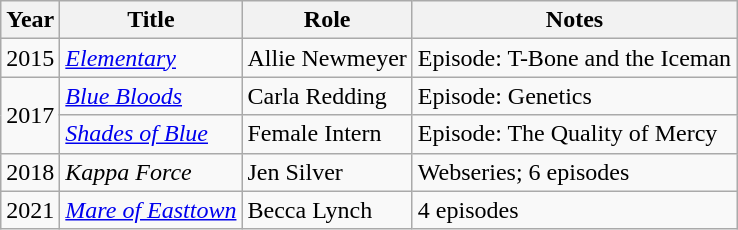<table class="wikitable">
<tr>
<th>Year</th>
<th>Title</th>
<th>Role</th>
<th>Notes</th>
</tr>
<tr>
<td>2015</td>
<td><em><a href='#'>Elementary</a></em></td>
<td>Allie Newmeyer</td>
<td>Episode: T-Bone and the Iceman</td>
</tr>
<tr>
<td rowspan="2">2017</td>
<td><em><a href='#'>Blue Bloods</a></em></td>
<td>Carla Redding</td>
<td>Episode: Genetics</td>
</tr>
<tr>
<td><em><a href='#'>Shades of Blue</a></em></td>
<td>Female Intern</td>
<td>Episode: The Quality of Mercy</td>
</tr>
<tr>
<td>2018</td>
<td><em>Kappa Force</em></td>
<td>Jen Silver</td>
<td>Webseries; 6 episodes</td>
</tr>
<tr>
<td>2021</td>
<td><em><a href='#'>Mare of Easttown</a></em></td>
<td>Becca Lynch</td>
<td>4 episodes</td>
</tr>
</table>
